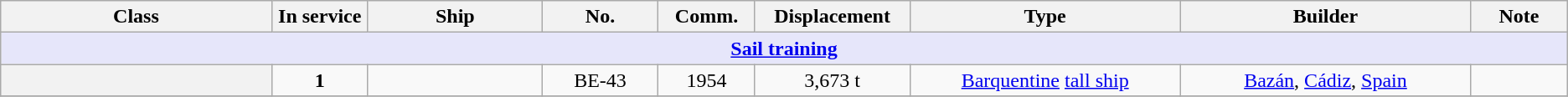<table class="wikitable" style="text-align:center;">
<tr>
<th style="text-align:center; width:14%;">Class</th>
<th style="text-align:center; width:5%;">In service</th>
<th style="text-align:center; width:9%;">Ship</th>
<th style="text-align:center; width:6%;">No.</th>
<th style="text-align:center; width:5%;">Comm.</th>
<th style="text-align:center; width:8%;">Displacement</th>
<th style="text-align:center; width:14%;">Type</th>
<th style="text-align:center; width:15%;">Builder</th>
<th style="text-align:center; width:5%;">Note</th>
</tr>
<tr>
<th colspan="9" style="background: lavender;"><a href='#'>Sail training</a></th>
</tr>
<tr>
<th></th>
<td><strong>1</strong></td>
<td></td>
<td>BE-43</td>
<td>1954</td>
<td>3,673 t</td>
<td><a href='#'>Barquentine</a> <a href='#'>tall ship</a></td>
<td><a href='#'>Bazán</a>, <a href='#'>Cádiz</a>, <a href='#'>Spain</a></td>
<td></td>
</tr>
<tr>
</tr>
</table>
